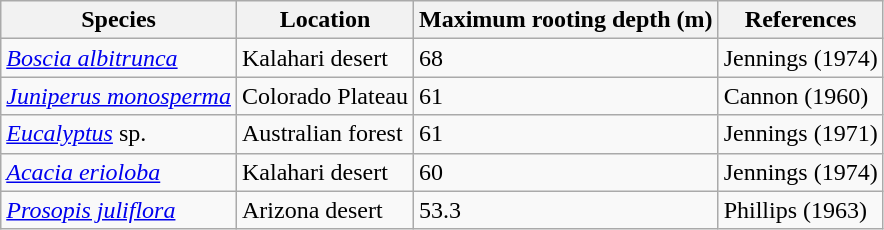<table class="wikitable">
<tr>
<th>Species</th>
<th>Location</th>
<th>Maximum rooting depth (m)</th>
<th>References</th>
</tr>
<tr>
<td><em><a href='#'>Boscia albitrunca</a></em></td>
<td>Kalahari desert</td>
<td>68</td>
<td>Jennings (1974)</td>
</tr>
<tr>
<td><em><a href='#'>Juniperus monosperma</a></em></td>
<td>Colorado Plateau</td>
<td>61</td>
<td>Cannon (1960)</td>
</tr>
<tr>
<td><em><a href='#'>Eucalyptus</a></em> sp.</td>
<td>Australian forest</td>
<td>61</td>
<td>Jennings (1971)</td>
</tr>
<tr>
<td><em><a href='#'>Acacia erioloba</a></em></td>
<td>Kalahari desert</td>
<td>60</td>
<td>Jennings (1974)</td>
</tr>
<tr>
<td><em><a href='#'>Prosopis juliflora</a></em></td>
<td>Arizona desert</td>
<td>53.3</td>
<td>Phillips (1963)</td>
</tr>
</table>
